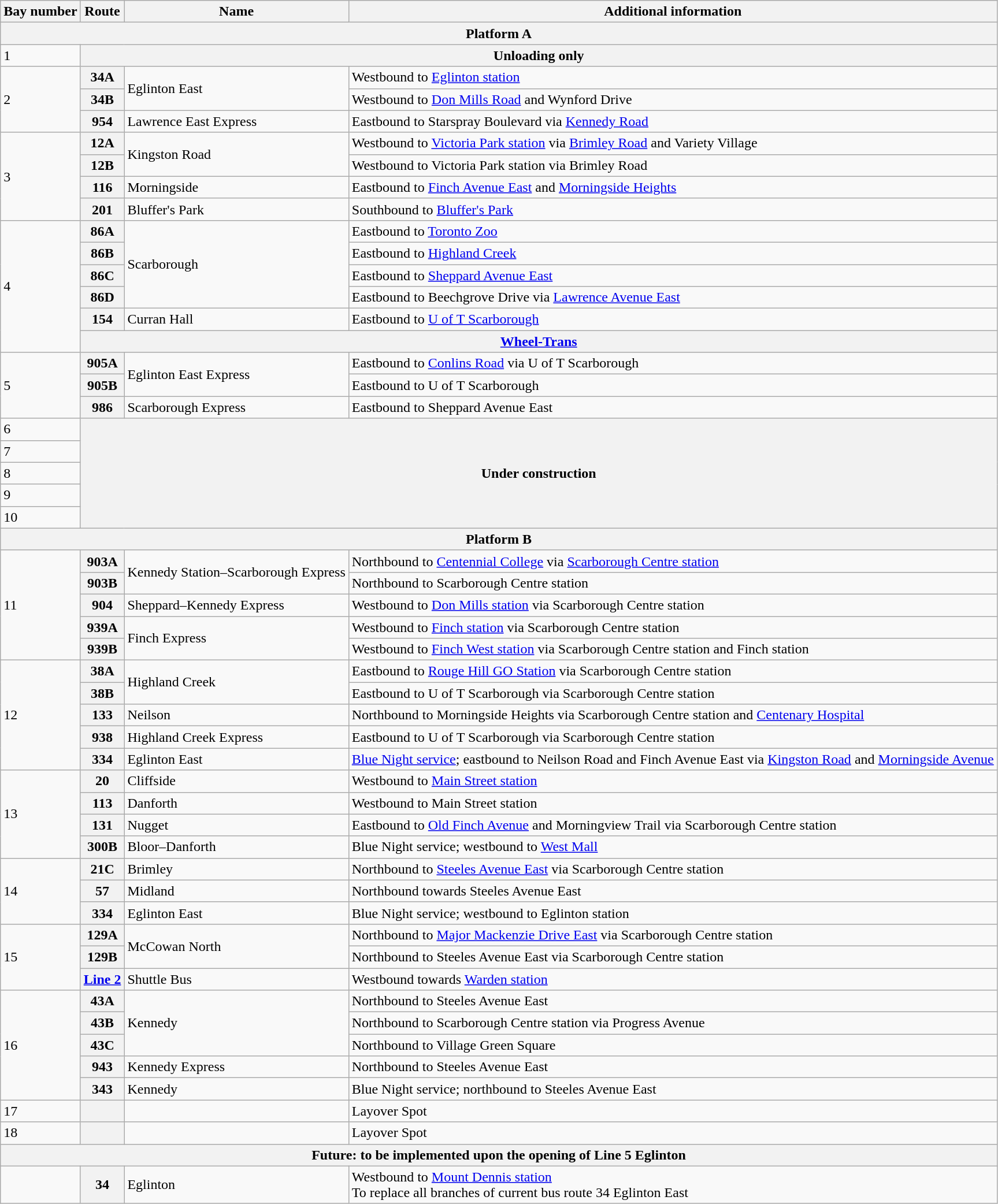<table class="wikitable">
<tr>
<th>Bay number</th>
<th>Route</th>
<th>Name</th>
<th>Additional information</th>
</tr>
<tr>
<th colspan="4">Platform A</th>
</tr>
<tr>
<td>1</td>
<th colspan="3">Unloading only</th>
</tr>
<tr>
<td rowspan="3">2</td>
<th>34A</th>
<td rowspan="2">Eglinton East</td>
<td>Westbound to <a href='#'>Eglinton station</a></td>
</tr>
<tr>
<th>34B</th>
<td>Westbound to <a href='#'>Don Mills Road</a> and Wynford Drive<br></td>
</tr>
<tr>
<th>954</th>
<td>Lawrence East Express</td>
<td>Eastbound to Starspray Boulevard via <a href='#'>Kennedy Road</a></td>
</tr>
<tr>
<td rowspan="4">3</td>
<th>12A</th>
<td rowspan="2">Kingston Road</td>
<td>Westbound to <a href='#'>Victoria Park station</a> via <a href='#'>Brimley Road</a> and Variety Village</td>
</tr>
<tr>
<th>12B</th>
<td>Westbound to Victoria Park station via Brimley Road</td>
</tr>
<tr>
<th>116</th>
<td>Morningside</td>
<td>Eastbound to <a href='#'>Finch Avenue East</a> and <a href='#'>Morningside Heights</a></td>
</tr>
<tr>
<th>201</th>
<td>Bluffer's Park</td>
<td>Southbound to <a href='#'>Bluffer's Park</a><br></td>
</tr>
<tr>
<td rowspan="6">4</td>
<th>86A</th>
<td rowspan="4">Scarborough</td>
<td>Eastbound to <a href='#'>Toronto Zoo</a></td>
</tr>
<tr>
<th>86B</th>
<td>Eastbound to <a href='#'>Highland Creek</a><br></td>
</tr>
<tr>
<th>86C</th>
<td>Eastbound to <a href='#'>Sheppard Avenue East</a></td>
</tr>
<tr>
<th>86D</th>
<td>Eastbound to Beechgrove Drive via <a href='#'>Lawrence Avenue East</a></td>
</tr>
<tr>
<th>154</th>
<td>Curran Hall</td>
<td>Eastbound to <a href='#'>U of T Scarborough</a></td>
</tr>
<tr>
<th colspan="3"><a href='#'>Wheel-Trans</a></th>
</tr>
<tr>
<td rowspan="3">5</td>
<th>905A</th>
<td rowspan="2">Eglinton East Express</td>
<td>Eastbound to <a href='#'>Conlins Road</a> via U of T Scarborough<br></td>
</tr>
<tr>
<th>905B</th>
<td>Eastbound to U of T Scarborough<br></td>
</tr>
<tr>
<th>986</th>
<td>Scarborough Express</td>
<td>Eastbound to Sheppard Avenue East<br></td>
</tr>
<tr>
<td>6</td>
<th colspan="3" rowspan="5">Under construction</th>
</tr>
<tr>
<td>7</td>
</tr>
<tr>
<td>8</td>
</tr>
<tr>
<td>9</td>
</tr>
<tr>
<td>10</td>
</tr>
<tr>
<th colspan="4">Platform B</th>
</tr>
<tr>
<td rowspan="5">11</td>
<th>903A</th>
<td rowspan="2">Kennedy Station–Scarborough Express</td>
<td>Northbound to <a href='#'>Centennial College</a> via <a href='#'>Scarborough Centre station</a></td>
</tr>
<tr>
<th>903B</th>
<td>Northbound to Scarborough Centre station</td>
</tr>
<tr>
<th>904</th>
<td>Sheppard–Kennedy Express</td>
<td>Westbound to <a href='#'>Don Mills station</a> via Scarborough Centre station</td>
</tr>
<tr>
<th>939A</th>
<td rowspan="2">Finch Express</td>
<td>Westbound to <a href='#'>Finch station</a> via Scarborough Centre station</td>
</tr>
<tr>
<th>939B</th>
<td>Westbound to <a href='#'>Finch West station</a> via Scarborough Centre station and Finch station</td>
</tr>
<tr>
<td rowspan="5">12</td>
<th>38A</th>
<td rowspan="2">Highland Creek</td>
<td>Eastbound to <a href='#'>Rouge Hill GO Station</a> via Scarborough Centre station</td>
</tr>
<tr>
<th>38B</th>
<td>Eastbound to U of T Scarborough via Scarborough Centre station</td>
</tr>
<tr>
<th>133</th>
<td>Neilson</td>
<td>Northbound to Morningside Heights via Scarborough Centre station and <a href='#'>Centenary Hospital</a></td>
</tr>
<tr>
<th>938</th>
<td>Highland Creek Express</td>
<td>Eastbound to U of T Scarborough via Scarborough Centre station<br></td>
</tr>
<tr>
<th>334</th>
<td>Eglinton East</td>
<td><a href='#'>Blue Night service</a>; eastbound to Neilson Road and Finch Avenue East via <a href='#'>Kingston Road</a> and <a href='#'>Morningside Avenue</a></td>
</tr>
<tr>
<td rowspan="4">13</td>
<th>20</th>
<td>Cliffside</td>
<td>Westbound to <a href='#'>Main Street station</a></td>
</tr>
<tr>
<th>113</th>
<td>Danforth</td>
<td>Westbound to Main Street station</td>
</tr>
<tr>
<th>131</th>
<td>Nugget</td>
<td>Eastbound to <a href='#'>Old Finch Avenue</a> and Morningview Trail via Scarborough Centre station</td>
</tr>
<tr>
<th>300B</th>
<td>Bloor–Danforth</td>
<td>Blue Night service; westbound to <a href='#'>West Mall</a></td>
</tr>
<tr>
<td rowspan="3">14</td>
<th>21C</th>
<td>Brimley</td>
<td>Northbound to <a href='#'>Steeles Avenue East</a> via Scarborough Centre station</td>
</tr>
<tr>
<th>57</th>
<td>Midland</td>
<td>Northbound towards Steeles Avenue East</td>
</tr>
<tr>
<th>334</th>
<td>Eglinton East</td>
<td>Blue Night service; westbound to Eglinton station</td>
</tr>
<tr>
<td rowspan="3">15</td>
<th>129A</th>
<td rowspan="2">McCowan North</td>
<td>Northbound to <a href='#'>Major Mackenzie Drive East</a> via Scarborough Centre station</td>
</tr>
<tr>
<th>129B</th>
<td>Northbound to Steeles Avenue East via Scarborough Centre station</td>
</tr>
<tr>
<th><a href='#'>Line 2</a></th>
<td>Shuttle Bus</td>
<td>Westbound towards <a href='#'>Warden station</a><br></td>
</tr>
<tr>
<td rowspan="5">16</td>
<th>43A</th>
<td rowspan="3">Kennedy</td>
<td>Northbound to Steeles Avenue East</td>
</tr>
<tr>
<th>43B</th>
<td>Northbound to Scarborough Centre station via Progress Avenue</td>
</tr>
<tr>
<th>43C</th>
<td>Northbound to Village Green Square<br></td>
</tr>
<tr>
<th>943</th>
<td>Kennedy Express</td>
<td>Northbound to Steeles Avenue East<br></td>
</tr>
<tr>
<th>343</th>
<td>Kennedy</td>
<td>Blue Night service; northbound to Steeles Avenue East</td>
</tr>
<tr>
<td>17</td>
<th></th>
<td></td>
<td>Layover Spot</td>
</tr>
<tr>
<td>18</td>
<th></th>
<td></td>
<td>Layover Spot</td>
</tr>
<tr>
<th colspan="4">Future: to be implemented upon the opening of Line 5 Eglinton</th>
</tr>
<tr>
<td></td>
<th>34</th>
<td>Eglinton</td>
<td>Westbound to <a href='#'>Mount Dennis station</a><br>To replace all branches of current bus route 34 Eglinton East</td>
</tr>
</table>
